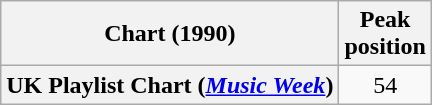<table class="wikitable plainrowheaders" style="text-align:center">
<tr>
<th>Chart (1990)</th>
<th>Peak<br>position</th>
</tr>
<tr>
<th scope="row">UK Playlist Chart (<em><a href='#'>Music Week</a></em>)</th>
<td>54</td>
</tr>
</table>
